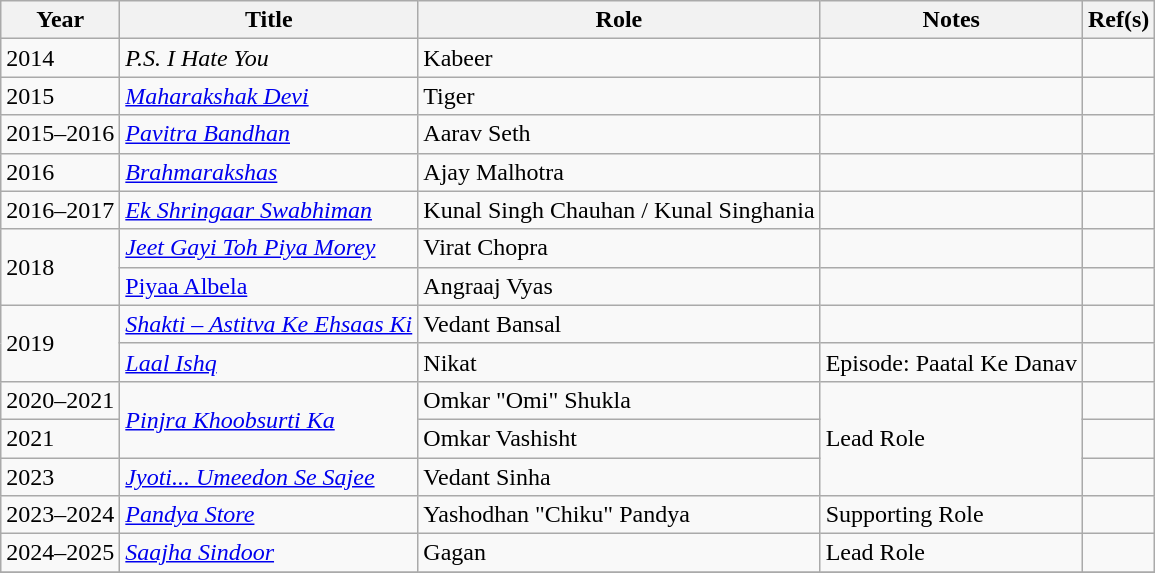<table class="wikitable">
<tr>
<th>Year</th>
<th>Title</th>
<th>Role</th>
<th>Notes</th>
<th>Ref(s)</th>
</tr>
<tr>
<td>2014</td>
<td><em>P.S. I Hate You</em></td>
<td>Kabeer</td>
<td></td>
<td></td>
</tr>
<tr>
<td>2015</td>
<td><em><a href='#'>Maharakshak Devi</a></em></td>
<td>Tiger</td>
<td></td>
<td></td>
</tr>
<tr>
<td>2015–2016</td>
<td><em><a href='#'>Pavitra Bandhan</a></em></td>
<td>Aarav Seth</td>
<td></td>
<td></td>
</tr>
<tr>
<td>2016</td>
<td><em><a href='#'>Brahmarakshas</a></em></td>
<td>Ajay Malhotra</td>
<td></td>
<td></td>
</tr>
<tr>
<td>2016–2017</td>
<td><em><a href='#'>Ek Shringaar Swabhiman</a></em></td>
<td>Kunal Singh Chauhan / Kunal Singhania</td>
<td></td>
<td></td>
</tr>
<tr>
<td rowspan="2">2018</td>
<td><em><a href='#'>Jeet Gayi Toh Piya Morey</a></em></td>
<td>Virat Chopra</td>
<td></td>
<td></td>
</tr>
<tr>
<td><a href='#'>Piyaa Albela</a></td>
<td>Angraaj Vyas</td>
<td></td>
<td></td>
</tr>
<tr>
<td rowspan = "2">2019</td>
<td><em><a href='#'>Shakti – Astitva Ke Ehsaas Ki</a></em></td>
<td>Vedant Bansal</td>
<td></td>
<td></td>
</tr>
<tr>
<td><em><a href='#'>Laal Ishq</a></em></td>
<td>Nikat</td>
<td>Episode: Paatal Ke Danav</td>
<td></td>
</tr>
<tr>
<td>2020–2021</td>
<td rowspan="2"><em><a href='#'>Pinjra Khoobsurti Ka</a></em></td>
<td>Omkar "Omi" Shukla</td>
<td rowspan = "3">Lead Role</td>
<td></td>
</tr>
<tr>
<td>2021</td>
<td>Omkar Vashisht</td>
<td></td>
</tr>
<tr>
<td>2023</td>
<td><em><a href='#'>Jyoti... Umeedon Se Sajee</a></em></td>
<td>Vedant Sinha</td>
<td></td>
</tr>
<tr>
<td>2023–2024</td>
<td><em><a href='#'>Pandya Store</a></em></td>
<td>Yashodhan "Chiku" Pandya</td>
<td>Supporting Role</td>
<td></td>
</tr>
<tr>
<td>2024–2025</td>
<td><em><a href='#'>Saajha Sindoor</a></em></td>
<td>Gagan</td>
<td>Lead Role</td>
<td></td>
</tr>
<tr>
</tr>
</table>
